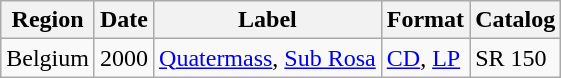<table class="wikitable">
<tr>
<th>Region</th>
<th>Date</th>
<th>Label</th>
<th>Format</th>
<th>Catalog</th>
</tr>
<tr>
<td>Belgium</td>
<td>2000</td>
<td><a href='#'>Quatermass</a>, <a href='#'>Sub Rosa</a></td>
<td><a href='#'>CD</a>, <a href='#'>LP</a></td>
<td>SR 150</td>
</tr>
</table>
